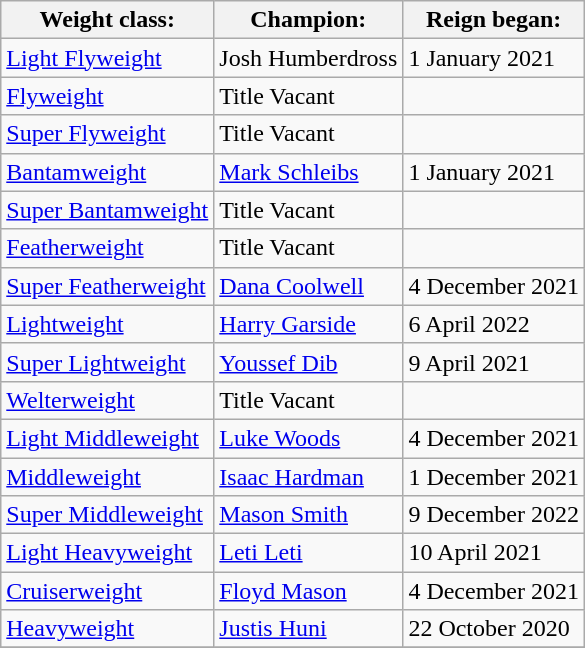<table class="wikitable">
<tr>
<th>Weight class:</th>
<th>Champion:</th>
<th>Reign began:</th>
</tr>
<tr>
<td><a href='#'>Light Flyweight</a></td>
<td>Josh Humberdross</td>
<td>1 January 2021</td>
</tr>
<tr>
<td><a href='#'>Flyweight</a></td>
<td>Title Vacant</td>
<td></td>
</tr>
<tr>
<td><a href='#'>Super Flyweight</a></td>
<td>Title Vacant</td>
<td></td>
</tr>
<tr>
<td><a href='#'>Bantamweight</a></td>
<td><a href='#'>Mark Schleibs</a></td>
<td>1 January 2021</td>
</tr>
<tr>
<td><a href='#'>Super Bantamweight</a></td>
<td>Title Vacant</td>
<td></td>
</tr>
<tr>
<td><a href='#'>Featherweight</a></td>
<td>Title Vacant</td>
<td></td>
</tr>
<tr>
<td><a href='#'>Super Featherweight</a></td>
<td><a href='#'>Dana Coolwell</a></td>
<td>4 December 2021</td>
</tr>
<tr>
<td><a href='#'>Lightweight</a></td>
<td><a href='#'>Harry Garside</a></td>
<td>6 April 2022</td>
</tr>
<tr>
<td><a href='#'>Super Lightweight</a></td>
<td><a href='#'>Youssef Dib</a></td>
<td>9 April 2021</td>
</tr>
<tr>
<td><a href='#'>Welterweight</a></td>
<td>Title Vacant</td>
<td></td>
</tr>
<tr>
<td><a href='#'>Light Middleweight</a></td>
<td><a href='#'>Luke Woods</a></td>
<td>4 December 2021</td>
</tr>
<tr>
<td><a href='#'>Middleweight</a></td>
<td><a href='#'>Isaac Hardman</a></td>
<td>1 December 2021</td>
</tr>
<tr>
<td><a href='#'>Super Middleweight</a></td>
<td><a href='#'>Mason Smith</a></td>
<td>9 December 2022</td>
</tr>
<tr>
<td><a href='#'>Light Heavyweight</a></td>
<td><a href='#'>Leti Leti</a></td>
<td>10 April 2021</td>
</tr>
<tr>
<td><a href='#'>Cruiserweight</a></td>
<td><a href='#'>Floyd Mason</a></td>
<td>4 December 2021</td>
</tr>
<tr>
<td><a href='#'>Heavyweight</a></td>
<td><a href='#'>Justis Huni</a></td>
<td>22 October 2020</td>
</tr>
<tr>
</tr>
</table>
